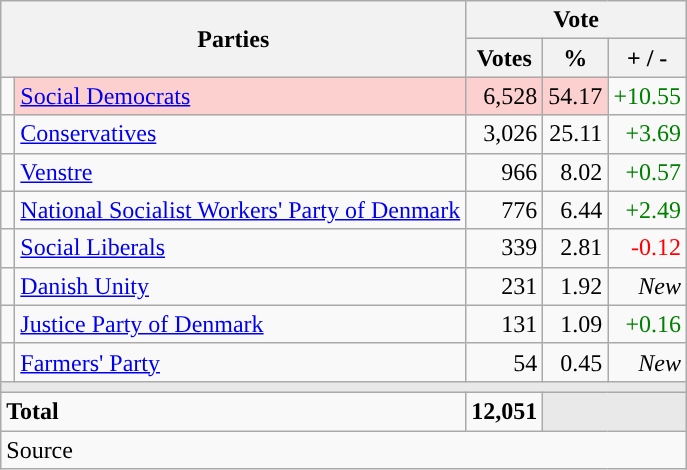<table class="wikitable" style="text-align:right;">
<tr>
<th style="text-align:centre;" rowspan="2" colspan="2" width="225">Parties</th>
<th colspan="3">Vote</th>
</tr>
<tr>
<th width="15">Votes</th>
<th width="15">%</th>
<th width="15">+ / -</th>
</tr>
<tr>
<td width="2" style="color:inherit;background:"></td>
<td bgcolor=#fbd0ce  align="left"><a href='#'>Social Democrats</a></td>
<td bgcolor=#fbd0ce>6,528</td>
<td bgcolor=#fbd0ce>54.17</td>
<td style=color:green;>+10.55</td>
</tr>
<tr>
<td width="2" style="color:inherit;background:"></td>
<td align="left"><a href='#'>Conservatives</a></td>
<td>3,026</td>
<td>25.11</td>
<td style=color:green;>+3.69</td>
</tr>
<tr>
<td width="2" style="color:inherit;background:"></td>
<td align="left"><a href='#'>Venstre</a></td>
<td>966</td>
<td>8.02</td>
<td style=color:green;>+0.57</td>
</tr>
<tr>
<td width="2" style="color:inherit;background:"></td>
<td align="left"><a href='#'>National Socialist Workers' Party of Denmark</a></td>
<td>776</td>
<td>6.44</td>
<td style=color:green;>+2.49</td>
</tr>
<tr>
<td width="2" style="color:inherit;background:"></td>
<td align="left"><a href='#'>Social Liberals</a></td>
<td>339</td>
<td>2.81</td>
<td style=color:red;>-0.12</td>
</tr>
<tr>
<td width="2" style="color:inherit;background:"></td>
<td align="left"><a href='#'>Danish Unity</a></td>
<td>231</td>
<td>1.92</td>
<td><em>New</em></td>
</tr>
<tr>
<td width="2" style="color:inherit;background:"></td>
<td align="left"><a href='#'>Justice Party of Denmark</a></td>
<td>131</td>
<td>1.09</td>
<td style=color:green;>+0.16</td>
</tr>
<tr>
<td width="2" style="color:inherit;background:"></td>
<td align="left"><a href='#'>Farmers' Party</a></td>
<td>54</td>
<td>0.45</td>
<td><em>New</em></td>
</tr>
<tr>
<td colspan="7" bgcolor="#E9E9E9"></td>
</tr>
<tr>
<td align="left" colspan="2"><strong>Total</strong></td>
<td><strong>12,051</strong></td>
<td bgcolor="#E9E9E9" colspan="2"></td>
</tr>
<tr>
<td align="left" colspan="6">Source</td>
</tr>
</table>
